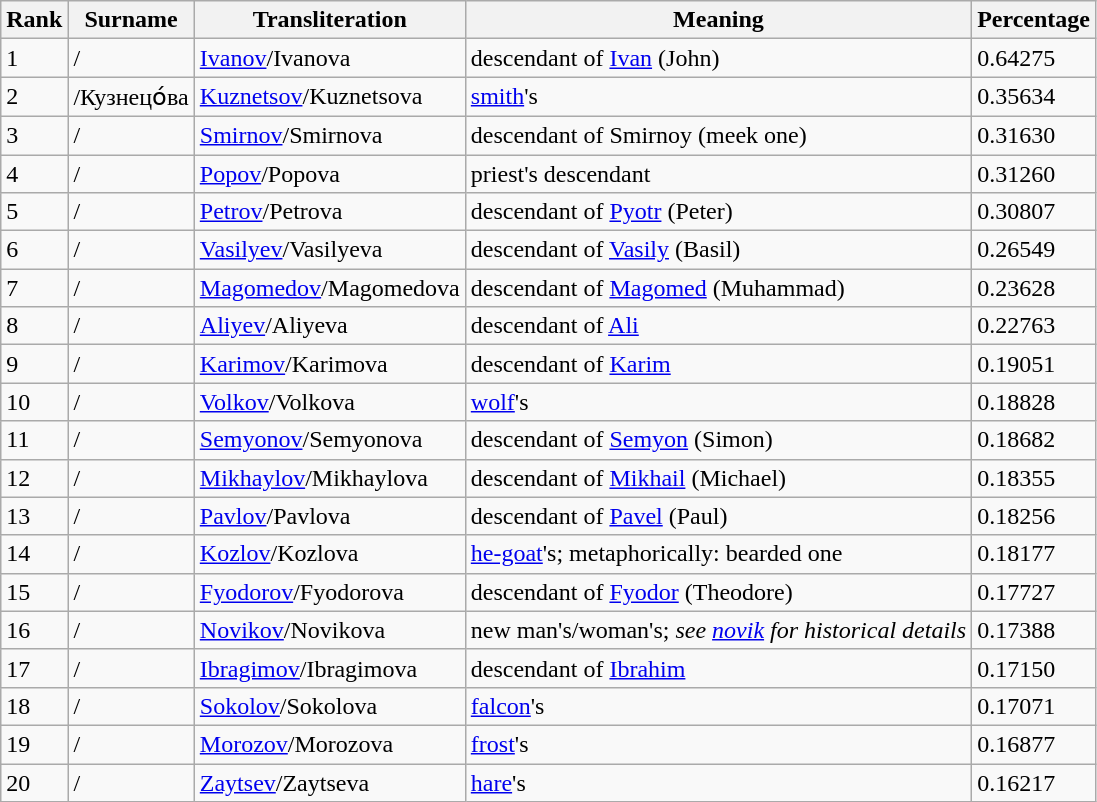<table class="wikitable">
<tr>
<th>Rank</th>
<th>Surname</th>
<th>Transliteration</th>
<th>Meaning</th>
<th>Percentage</th>
</tr>
<tr>
<td>1</td>
<td>/</td>
<td><a href='#'>Ivanov</a>/Ivanova</td>
<td>descendant of <a href='#'>Ivan</a> (John)</td>
<td>0.64275</td>
</tr>
<tr>
<td>2</td>
<td>/Кузнецо́ва</td>
<td><a href='#'>Kuznetsov</a>/Kuznetsova</td>
<td><a href='#'>smith</a>'s</td>
<td>0.35634</td>
</tr>
<tr>
<td>3</td>
<td>/</td>
<td><a href='#'>Smirnov</a>/Smirnova</td>
<td>descendant of Smirnoy (meek one)</td>
<td>0.31630</td>
</tr>
<tr>
<td>4</td>
<td>/</td>
<td><a href='#'>Popov</a>/Popova</td>
<td>priest's descendant</td>
<td>0.31260</td>
</tr>
<tr>
<td>5</td>
<td>/</td>
<td><a href='#'>Petrov</a>/Petrova</td>
<td>descendant of <a href='#'>Pyotr</a> (Peter)</td>
<td>0.30807</td>
</tr>
<tr>
<td>6</td>
<td>/</td>
<td><a href='#'>Vasilyev</a>/Vasilyeva</td>
<td>descendant of <a href='#'>Vasily</a> (Basil)</td>
<td>0.26549</td>
</tr>
<tr>
<td>7</td>
<td>/</td>
<td><a href='#'>Magomedov</a>/Magomedova</td>
<td>descendant of <a href='#'>Magomed</a> (Muhammad)</td>
<td>0.23628</td>
</tr>
<tr>
<td>8</td>
<td>/</td>
<td><a href='#'>Aliyev</a>/Aliyeva</td>
<td>descendant of <a href='#'>Ali</a></td>
<td>0.22763</td>
</tr>
<tr>
<td>9</td>
<td>/</td>
<td><a href='#'>Karimov</a>/Karimova</td>
<td>descendant of <a href='#'>Karim</a></td>
<td>0.19051</td>
</tr>
<tr>
<td>10</td>
<td>/</td>
<td><a href='#'>Volkov</a>/Volkova</td>
<td><a href='#'>wolf</a>'s</td>
<td>0.18828</td>
</tr>
<tr>
<td>11</td>
<td>/</td>
<td><a href='#'>Semyonov</a>/Semyonova</td>
<td>descendant of <a href='#'>Semyon</a> (Simon)</td>
<td>0.18682</td>
</tr>
<tr>
<td>12</td>
<td>/</td>
<td><a href='#'>Mikhaylov</a>/Mikhaylova</td>
<td>descendant of <a href='#'>Mikhail</a> (Michael)</td>
<td>0.18355</td>
</tr>
<tr>
<td>13</td>
<td>/</td>
<td><a href='#'>Pavlov</a>/Pavlova</td>
<td>descendant of <a href='#'>Pavel</a> (Paul)</td>
<td>0.18256</td>
</tr>
<tr>
<td>14</td>
<td>/</td>
<td><a href='#'>Kozlov</a>/Kozlova</td>
<td><a href='#'>he-goat</a>'s; metaphorically: bearded one</td>
<td>0.18177</td>
</tr>
<tr>
<td>15</td>
<td>/</td>
<td><a href='#'>Fyodorov</a>/Fyodorova</td>
<td>descendant of <a href='#'>Fyodor</a> (Theodore)</td>
<td>0.17727</td>
</tr>
<tr>
<td>16</td>
<td>/</td>
<td><a href='#'>Novikov</a>/Novikova</td>
<td>new man's/woman's; <em>see <a href='#'>novik</a> for historical details</em></td>
<td>0.17388</td>
</tr>
<tr>
<td>17</td>
<td>/</td>
<td><a href='#'>Ibragimov</a>/Ibragimova</td>
<td>descendant of <a href='#'>Ibrahim</a></td>
<td>0.17150</td>
</tr>
<tr>
<td>18</td>
<td>/</td>
<td><a href='#'>Sokolov</a>/Sokolova</td>
<td><a href='#'>falcon</a>'s</td>
<td>0.17071</td>
</tr>
<tr>
<td>19</td>
<td>/</td>
<td><a href='#'>Morozov</a>/Morozova</td>
<td><a href='#'>frost</a>'s</td>
<td>0.16877</td>
</tr>
<tr>
<td>20</td>
<td>/</td>
<td><a href='#'>Zaytsev</a>/Zaytseva</td>
<td><a href='#'>hare</a>'s</td>
<td>0.16217</td>
</tr>
</table>
